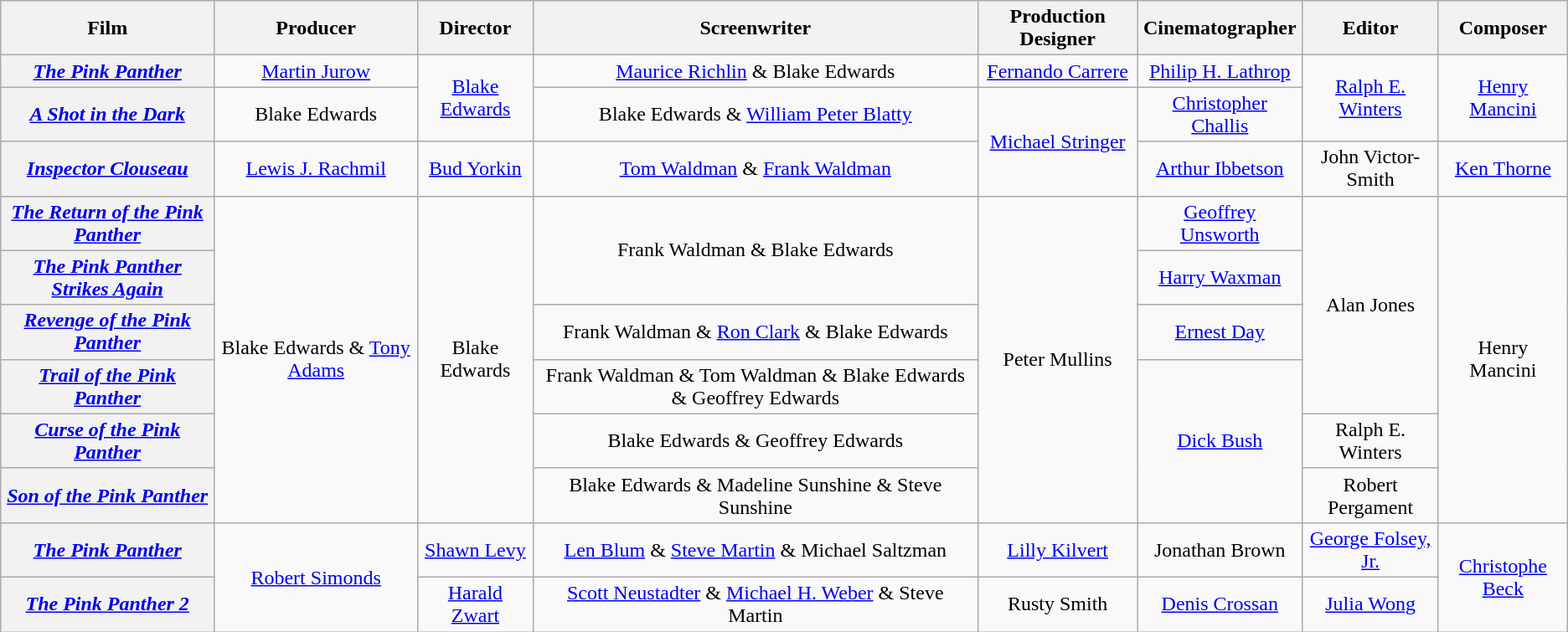<table class="wikitable sortable" style="text-align:center;">
<tr>
<th style="text-align:center;">Film</th>
<th style="text-align:center;">Producer</th>
<th style="text-align:center;">Director</th>
<th style="text-align:center;">Screenwriter</th>
<th style="text-align:center;">Production Designer</th>
<th style="text-align:center;">Cinematographer</th>
<th style="text-align:center;">Editor</th>
<th style="text-align:center;">Composer</th>
</tr>
<tr>
<th><em><a href='#'>The Pink Panther</a></em></th>
<td style="text-align:center;"><a href='#'>Martin Jurow</a></td>
<td rowspan="2" style="text-align:center;"><a href='#'>Blake Edwards</a></td>
<td style="text-align:center;"><a href='#'>Maurice Richlin</a> & Blake Edwards</td>
<td style="text-align:center;"><a href='#'>Fernando Carrere</a></td>
<td style="text-align:center;"><a href='#'>Philip H. Lathrop</a></td>
<td rowspan="2" style="text-align:center;"><a href='#'>Ralph E. Winters</a></td>
<td rowspan="2" style="text-align:center;"><a href='#'>Henry Mancini</a></td>
</tr>
<tr>
<th><em><a href='#'>A Shot in the Dark</a></em></th>
<td style="text-align:center;">Blake Edwards</td>
<td style="text-align:center;">Blake Edwards & <a href='#'>William Peter Blatty</a></td>
<td rowspan="2" style="text-align:center;"><a href='#'>Michael Stringer</a></td>
<td style="text-align:center;"><a href='#'>Christopher Challis</a></td>
</tr>
<tr>
<th><em><a href='#'>Inspector Clouseau</a></em></th>
<td style="text-align:center;"><a href='#'>Lewis J. Rachmil</a></td>
<td style="text-align:center;"><a href='#'>Bud Yorkin</a></td>
<td style="text-align:center;"><a href='#'>Tom Waldman</a> & <a href='#'>Frank Waldman</a></td>
<td style="text-align:center;"><a href='#'>Arthur Ibbetson</a></td>
<td style="text-align:center;">John Victor-Smith</td>
<td style="text-align:center;"><a href='#'>Ken Thorne</a></td>
</tr>
<tr>
<th><em><a href='#'>The Return of the Pink Panther</a></em></th>
<td rowspan="6" style="text-align:center;">Blake Edwards & <a href='#'>Tony Adams</a></td>
<td rowspan="6" style="text-align:center;">Blake Edwards</td>
<td rowspan="2" style="text-align:center;">Frank Waldman & Blake Edwards</td>
<td rowspan="6" style="text-align:center;">Peter Mullins</td>
<td style="text-align:center;"><a href='#'>Geoffrey Unsworth</a></td>
<td rowspan="4" style="text-align:center;">Alan Jones</td>
<td rowspan="6" style="text-align:center;">Henry Mancini</td>
</tr>
<tr>
<th><em><a href='#'>The Pink Panther Strikes Again</a></em></th>
<td style="text-align:center;"><a href='#'>Harry Waxman</a></td>
</tr>
<tr>
<th><em><a href='#'>Revenge of the Pink Panther</a></em></th>
<td style="text-align:center;">Frank Waldman & <a href='#'>Ron Clark</a> & Blake Edwards</td>
<td style="text-align:center;"><a href='#'>Ernest Day</a></td>
</tr>
<tr>
<th><em><a href='#'>Trail of the Pink Panther</a></em></th>
<td style="text-align:center;">Frank Waldman & Tom Waldman & Blake Edwards & Geoffrey Edwards</td>
<td rowspan="3" style="text-align:center;"><a href='#'>Dick Bush</a></td>
</tr>
<tr>
<th><em><a href='#'>Curse of the Pink Panther</a></em></th>
<td style="text-align:center;">Blake Edwards & Geoffrey Edwards</td>
<td style="text-align:center;">Ralph E. Winters</td>
</tr>
<tr>
<th><em><a href='#'>Son of the Pink Panther</a></em></th>
<td style="text-align:center;">Blake Edwards & Madeline Sunshine & Steve Sunshine</td>
<td style="text-align:center;">Robert Pergament</td>
</tr>
<tr>
<th><em><a href='#'>The Pink Panther</a></em></th>
<td rowspan="2" style="text-align:center;"><a href='#'>Robert Simonds</a></td>
<td style="text-align:center;"><a href='#'>Shawn Levy</a></td>
<td style="text-align:center;"><a href='#'>Len Blum</a> & <a href='#'>Steve Martin</a> & Michael Saltzman</td>
<td style="text-align:center;"><a href='#'>Lilly Kilvert</a></td>
<td style="text-align:center;">Jonathan Brown</td>
<td style="text-align:center;"><a href='#'>George Folsey, Jr.</a></td>
<td rowspan="2" style="text-align:center;"><a href='#'>Christophe Beck</a></td>
</tr>
<tr>
<th><em><a href='#'>The Pink Panther 2</a></em></th>
<td style="text-align:center;"><a href='#'>Harald Zwart</a></td>
<td style="text-align:center;"><a href='#'>Scott Neustadter</a> & <a href='#'>Michael H. Weber</a> & Steve Martin</td>
<td style="text-align:center;">Rusty Smith</td>
<td style="text-align:center;"><a href='#'>Denis Crossan</a></td>
<td style="text-align:center;"><a href='#'>Julia Wong</a></td>
</tr>
</table>
